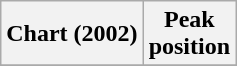<table class="wikitable plainrowheaders" style="text-align:center">
<tr>
<th scope="col">Chart (2002)</th>
<th scope="col">Peak<br>position</th>
</tr>
<tr>
</tr>
</table>
